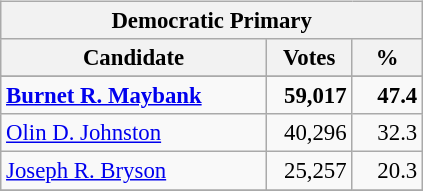<table class="wikitable" align="left" style="margin: 1em 1em 1em 0; font-size: 95%;">
<tr>
<th colspan="3">Democratic Primary</th>
</tr>
<tr>
<th colspan="1" style="width: 170px">Candidate</th>
<th style="width: 50px">Votes</th>
<th style="width: 40px">%</th>
</tr>
<tr>
</tr>
<tr>
<td><strong><a href='#'>Burnet R. Maybank</a></strong></td>
<td align="right"><strong>59,017</strong></td>
<td align="right"><strong>47.4</strong></td>
</tr>
<tr>
<td><a href='#'>Olin D. Johnston</a></td>
<td align="right">40,296</td>
<td align="right">32.3</td>
</tr>
<tr>
<td><a href='#'>Joseph R. Bryson</a></td>
<td align="right">25,257</td>
<td align="right">20.3</td>
</tr>
<tr>
</tr>
</table>
